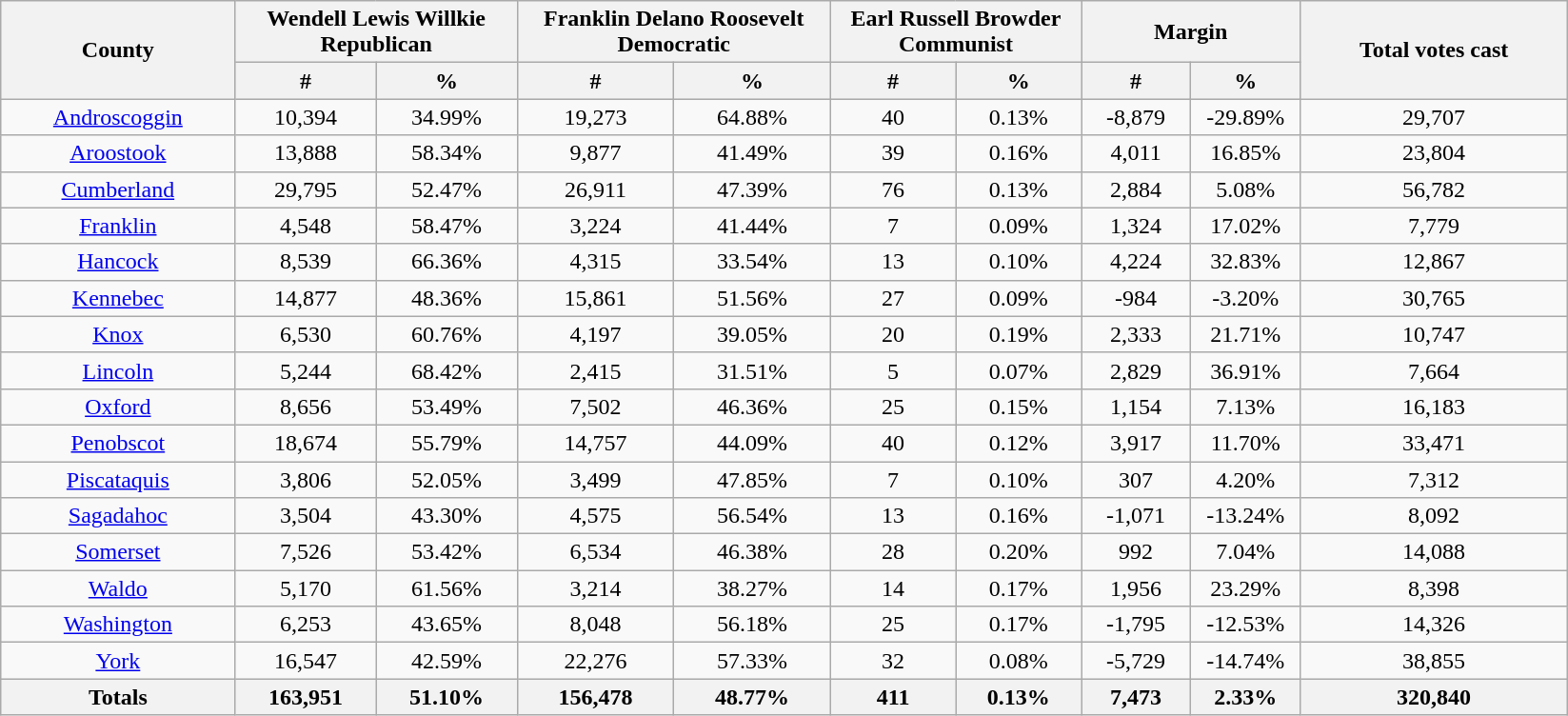<table class="wikitable sortable">
<tr>
<th rowspan="2">County</th>
<th colspan="2">Wendell Lewis Willkie<br>Republican</th>
<th colspan="2">Franklin Delano Roosevelt<br>Democratic</th>
<th colspan="2">Earl Russell Browder<br>Communist</th>
<th colspan="2">Margin</th>
<th rowspan="2">Total votes cast</th>
</tr>
<tr bgcolor="lightgrey">
<th width="9%" data-sort-type="number">#</th>
<th width="9%" data-sort-type="number">%</th>
<th width="10%" data-sort-type="number">#</th>
<th width="10%" data-sort-type="number">%</th>
<th width="8%" data-sort-type="number">#</th>
<th width="8%" data-sort-type="number">%</th>
<th width="7%" data-sort-type="number">#</th>
<th width="7%" data-sort-type="number">%</th>
</tr>
<tr style="text-align:center;">
<td><a href='#'>Androscoggin</a></td>
<td>10,394</td>
<td>34.99%</td>
<td>19,273</td>
<td>64.88%</td>
<td>40</td>
<td>0.13%</td>
<td>-8,879</td>
<td>-29.89%</td>
<td>29,707</td>
</tr>
<tr style="text-align:center;">
<td><a href='#'>Aroostook</a></td>
<td>13,888</td>
<td>58.34%</td>
<td>9,877</td>
<td>41.49%</td>
<td>39</td>
<td>0.16%</td>
<td>4,011</td>
<td>16.85%</td>
<td>23,804</td>
</tr>
<tr style="text-align:center;">
<td><a href='#'>Cumberland</a></td>
<td>29,795</td>
<td>52.47%</td>
<td>26,911</td>
<td>47.39%</td>
<td>76</td>
<td>0.13%</td>
<td>2,884</td>
<td>5.08%</td>
<td>56,782</td>
</tr>
<tr style="text-align:center;">
<td><a href='#'>Franklin</a></td>
<td>4,548</td>
<td>58.47%</td>
<td>3,224</td>
<td>41.44%</td>
<td>7</td>
<td>0.09%</td>
<td>1,324</td>
<td>17.02%</td>
<td>7,779</td>
</tr>
<tr style="text-align:center;">
<td><a href='#'>Hancock</a></td>
<td>8,539</td>
<td>66.36%</td>
<td>4,315</td>
<td>33.54%</td>
<td>13</td>
<td>0.10%</td>
<td>4,224</td>
<td>32.83%</td>
<td>12,867</td>
</tr>
<tr style="text-align:center;">
<td><a href='#'>Kennebec</a></td>
<td>14,877</td>
<td>48.36%</td>
<td>15,861</td>
<td>51.56%</td>
<td>27</td>
<td>0.09%</td>
<td>-984</td>
<td>-3.20%</td>
<td>30,765</td>
</tr>
<tr style="text-align:center;">
<td><a href='#'>Knox</a></td>
<td>6,530</td>
<td>60.76%</td>
<td>4,197</td>
<td>39.05%</td>
<td>20</td>
<td>0.19%</td>
<td>2,333</td>
<td>21.71%</td>
<td>10,747</td>
</tr>
<tr style="text-align:center;">
<td><a href='#'>Lincoln</a></td>
<td>5,244</td>
<td>68.42%</td>
<td>2,415</td>
<td>31.51%</td>
<td>5</td>
<td>0.07%</td>
<td>2,829</td>
<td>36.91%</td>
<td>7,664</td>
</tr>
<tr style="text-align:center;">
<td><a href='#'>Oxford</a></td>
<td>8,656</td>
<td>53.49%</td>
<td>7,502</td>
<td>46.36%</td>
<td>25</td>
<td>0.15%</td>
<td>1,154</td>
<td>7.13%</td>
<td>16,183</td>
</tr>
<tr style="text-align:center;">
<td><a href='#'>Penobscot</a></td>
<td>18,674</td>
<td>55.79%</td>
<td>14,757</td>
<td>44.09%</td>
<td>40</td>
<td>0.12%</td>
<td>3,917</td>
<td>11.70%</td>
<td>33,471</td>
</tr>
<tr style="text-align:center;">
<td><a href='#'>Piscataquis</a></td>
<td>3,806</td>
<td>52.05%</td>
<td>3,499</td>
<td>47.85%</td>
<td>7</td>
<td>0.10%</td>
<td>307</td>
<td>4.20%</td>
<td>7,312</td>
</tr>
<tr style="text-align:center;">
<td><a href='#'>Sagadahoc</a></td>
<td>3,504</td>
<td>43.30%</td>
<td>4,575</td>
<td>56.54%</td>
<td>13</td>
<td>0.16%</td>
<td>-1,071</td>
<td>-13.24%</td>
<td>8,092</td>
</tr>
<tr style="text-align:center;">
<td><a href='#'>Somerset</a></td>
<td>7,526</td>
<td>53.42%</td>
<td>6,534</td>
<td>46.38%</td>
<td>28</td>
<td>0.20%</td>
<td>992</td>
<td>7.04%</td>
<td>14,088</td>
</tr>
<tr style="text-align:center;">
<td><a href='#'>Waldo</a></td>
<td>5,170</td>
<td>61.56%</td>
<td>3,214</td>
<td>38.27%</td>
<td>14</td>
<td>0.17%</td>
<td>1,956</td>
<td>23.29%</td>
<td>8,398</td>
</tr>
<tr style="text-align:center;">
<td><a href='#'>Washington</a></td>
<td>6,253</td>
<td>43.65%</td>
<td>8,048</td>
<td>56.18%</td>
<td>25</td>
<td>0.17%</td>
<td>-1,795</td>
<td>-12.53%</td>
<td>14,326</td>
</tr>
<tr style="text-align:center;">
<td><a href='#'>York</a></td>
<td>16,547</td>
<td>42.59%</td>
<td>22,276</td>
<td>57.33%</td>
<td>32</td>
<td>0.08%</td>
<td>-5,729</td>
<td>-14.74%</td>
<td>38,855</td>
</tr>
<tr style="text-align:center;">
<th>Totals</th>
<th>163,951</th>
<th>51.10%</th>
<th>156,478</th>
<th>48.77%</th>
<th>411</th>
<th>0.13%</th>
<th>7,473</th>
<th>2.33%</th>
<th>320,840</th>
</tr>
</table>
